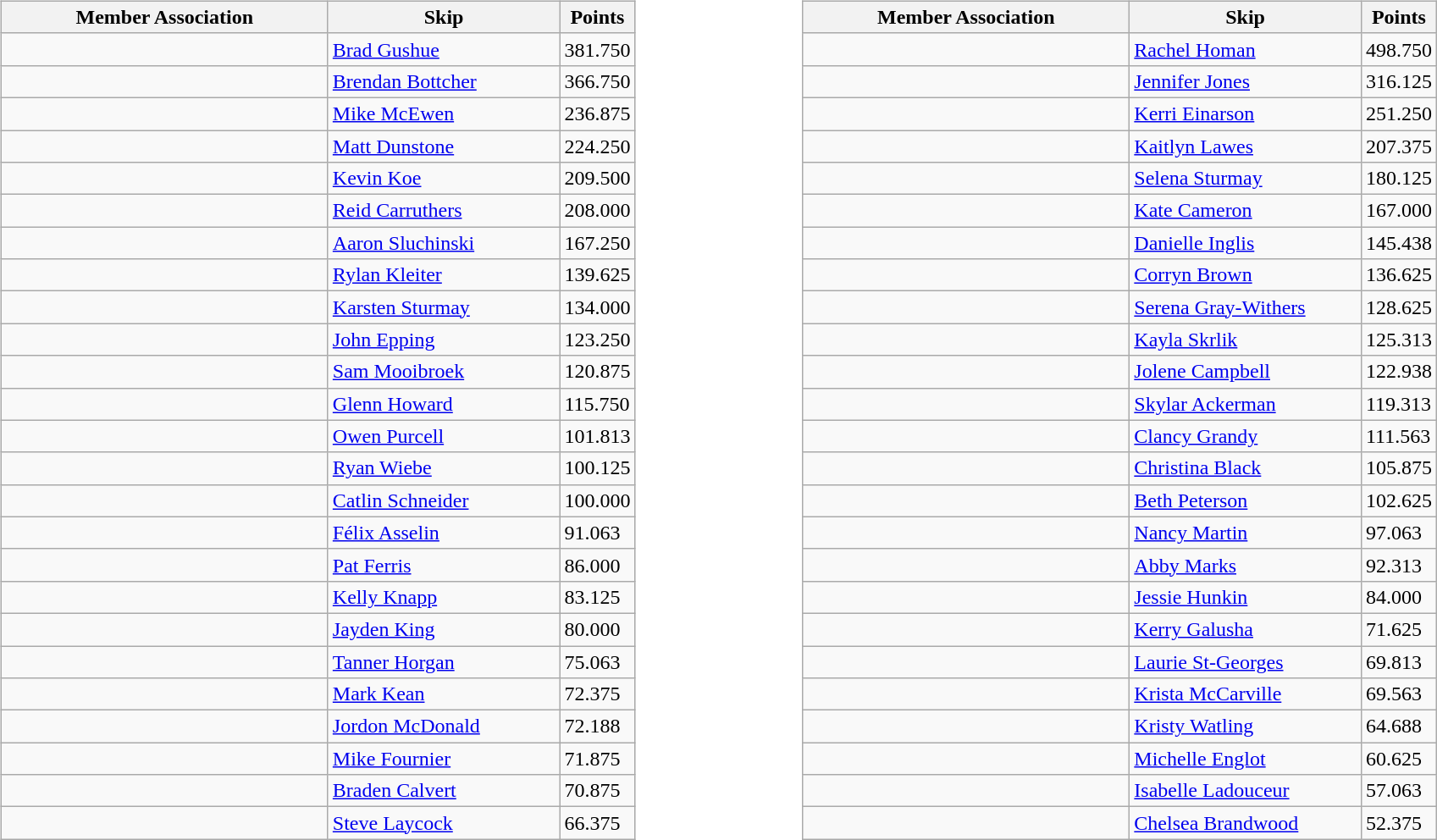<table>
<tr>
<td width=20% valign="top"><br><table class=wikitable>
<tr>
<th width=250>Member Association</th>
<th width=175>Skip</th>
<th width=50>Points</th>
</tr>
<tr>
<td></td>
<td><a href='#'>Brad Gushue</a></td>
<td>381.750</td>
</tr>
<tr>
<td></td>
<td><a href='#'>Brendan Bottcher</a></td>
<td>366.750</td>
</tr>
<tr>
<td></td>
<td><a href='#'>Mike McEwen</a></td>
<td>236.875</td>
</tr>
<tr>
<td></td>
<td><a href='#'>Matt Dunstone</a></td>
<td>224.250</td>
</tr>
<tr>
<td></td>
<td><a href='#'>Kevin Koe</a></td>
<td>209.500</td>
</tr>
<tr>
<td></td>
<td><a href='#'>Reid Carruthers</a></td>
<td>208.000</td>
</tr>
<tr>
<td></td>
<td><a href='#'>Aaron Sluchinski</a></td>
<td>167.250</td>
</tr>
<tr>
<td></td>
<td><a href='#'>Rylan Kleiter</a></td>
<td>139.625</td>
</tr>
<tr>
<td></td>
<td><a href='#'>Karsten Sturmay</a></td>
<td>134.000</td>
</tr>
<tr>
<td></td>
<td><a href='#'>John Epping</a></td>
<td>123.250</td>
</tr>
<tr>
<td></td>
<td><a href='#'>Sam Mooibroek</a></td>
<td>120.875</td>
</tr>
<tr>
<td></td>
<td><a href='#'>Glenn Howard</a></td>
<td>115.750</td>
</tr>
<tr>
<td></td>
<td><a href='#'>Owen Purcell</a></td>
<td>101.813</td>
</tr>
<tr>
<td></td>
<td><a href='#'>Ryan Wiebe</a></td>
<td>100.125</td>
</tr>
<tr>
<td></td>
<td><a href='#'>Catlin Schneider</a></td>
<td>100.000</td>
</tr>
<tr>
<td></td>
<td><a href='#'>Félix Asselin</a></td>
<td>91.063</td>
</tr>
<tr>
<td></td>
<td><a href='#'>Pat Ferris</a></td>
<td>86.000</td>
</tr>
<tr>
<td></td>
<td><a href='#'>Kelly Knapp</a></td>
<td>83.125</td>
</tr>
<tr>
<td></td>
<td><a href='#'>Jayden King</a></td>
<td>80.000</td>
</tr>
<tr>
<td></td>
<td><a href='#'>Tanner Horgan</a></td>
<td>75.063</td>
</tr>
<tr>
<td></td>
<td><a href='#'>Mark Kean</a></td>
<td>72.375</td>
</tr>
<tr>
<td></td>
<td><a href='#'>Jordon McDonald</a></td>
<td>72.188</td>
</tr>
<tr>
<td></td>
<td><a href='#'>Mike Fournier</a></td>
<td>71.875</td>
</tr>
<tr>
<td></td>
<td><a href='#'>Braden Calvert</a></td>
<td>70.875</td>
</tr>
<tr>
<td></td>
<td><a href='#'>Steve Laycock</a></td>
<td>66.375</td>
</tr>
</table>
</td>
<td width=20% valign="top"><br><table class=wikitable>
<tr>
<th width=250>Member Association</th>
<th width=175>Skip</th>
<th width=50>Points</th>
</tr>
<tr>
<td></td>
<td><a href='#'>Rachel Homan</a></td>
<td>498.750</td>
</tr>
<tr>
<td></td>
<td><a href='#'>Jennifer Jones</a></td>
<td>316.125</td>
</tr>
<tr>
<td></td>
<td><a href='#'>Kerri Einarson</a></td>
<td>251.250</td>
</tr>
<tr>
<td></td>
<td><a href='#'>Kaitlyn Lawes</a></td>
<td>207.375</td>
</tr>
<tr>
<td></td>
<td><a href='#'>Selena Sturmay</a></td>
<td>180.125</td>
</tr>
<tr>
<td></td>
<td><a href='#'>Kate Cameron</a></td>
<td>167.000</td>
</tr>
<tr>
<td></td>
<td><a href='#'>Danielle Inglis</a></td>
<td>145.438</td>
</tr>
<tr>
<td></td>
<td><a href='#'>Corryn Brown</a></td>
<td>136.625</td>
</tr>
<tr>
<td></td>
<td><a href='#'>Serena Gray-Withers</a></td>
<td>128.625</td>
</tr>
<tr>
<td></td>
<td><a href='#'>Kayla Skrlik</a></td>
<td>125.313</td>
</tr>
<tr>
<td></td>
<td><a href='#'>Jolene Campbell</a></td>
<td>122.938</td>
</tr>
<tr>
<td></td>
<td><a href='#'>Skylar Ackerman</a></td>
<td>119.313</td>
</tr>
<tr>
<td></td>
<td><a href='#'>Clancy Grandy</a></td>
<td>111.563</td>
</tr>
<tr>
<td></td>
<td><a href='#'>Christina Black</a></td>
<td>105.875</td>
</tr>
<tr>
<td></td>
<td><a href='#'>Beth Peterson</a></td>
<td>102.625</td>
</tr>
<tr>
<td></td>
<td><a href='#'>Nancy Martin</a></td>
<td>97.063</td>
</tr>
<tr>
<td></td>
<td><a href='#'>Abby Marks</a></td>
<td>92.313</td>
</tr>
<tr>
<td></td>
<td><a href='#'>Jessie Hunkin</a></td>
<td>84.000</td>
</tr>
<tr>
<td></td>
<td><a href='#'>Kerry Galusha</a></td>
<td>71.625</td>
</tr>
<tr>
<td></td>
<td><a href='#'>Laurie St-Georges</a></td>
<td>69.813</td>
</tr>
<tr>
<td></td>
<td><a href='#'>Krista McCarville</a></td>
<td>69.563</td>
</tr>
<tr>
<td></td>
<td><a href='#'>Kristy Watling</a></td>
<td>64.688</td>
</tr>
<tr>
<td></td>
<td><a href='#'>Michelle Englot</a></td>
<td>60.625</td>
</tr>
<tr>
<td></td>
<td><a href='#'>Isabelle Ladouceur</a></td>
<td>57.063</td>
</tr>
<tr>
<td></td>
<td><a href='#'>Chelsea Brandwood</a></td>
<td>52.375</td>
</tr>
</table>
</td>
</tr>
</table>
